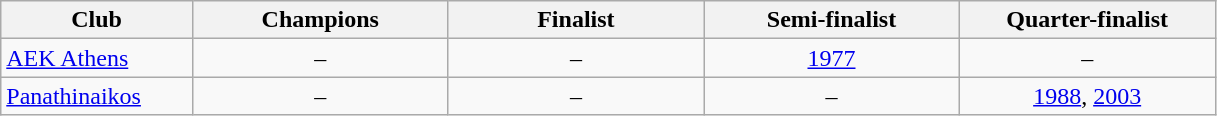<table class="wikitable">
<tr>
<th style="width:12%;">Club</th>
<th style="width:16%;">Champions</th>
<th style="width:16%;">Finalist</th>
<th style="width:16%;">Semi-finalist</th>
<th style="width:16%;">Quarter-finalist</th>
</tr>
<tr>
<td><a href='#'>AEK Athens</a></td>
<td style="text-align:center">–</td>
<td style="text-align:center">–</td>
<td style="text-align:center"><a href='#'>1977</a></td>
<td style="text-align:center">–</td>
</tr>
<tr>
<td><a href='#'>Panathinaikos</a></td>
<td style="text-align:center">–</td>
<td style="text-align:center">–</td>
<td style="text-align:center">–</td>
<td style="text-align:center"><a href='#'>1988</a>, <a href='#'>2003</a></td>
</tr>
</table>
